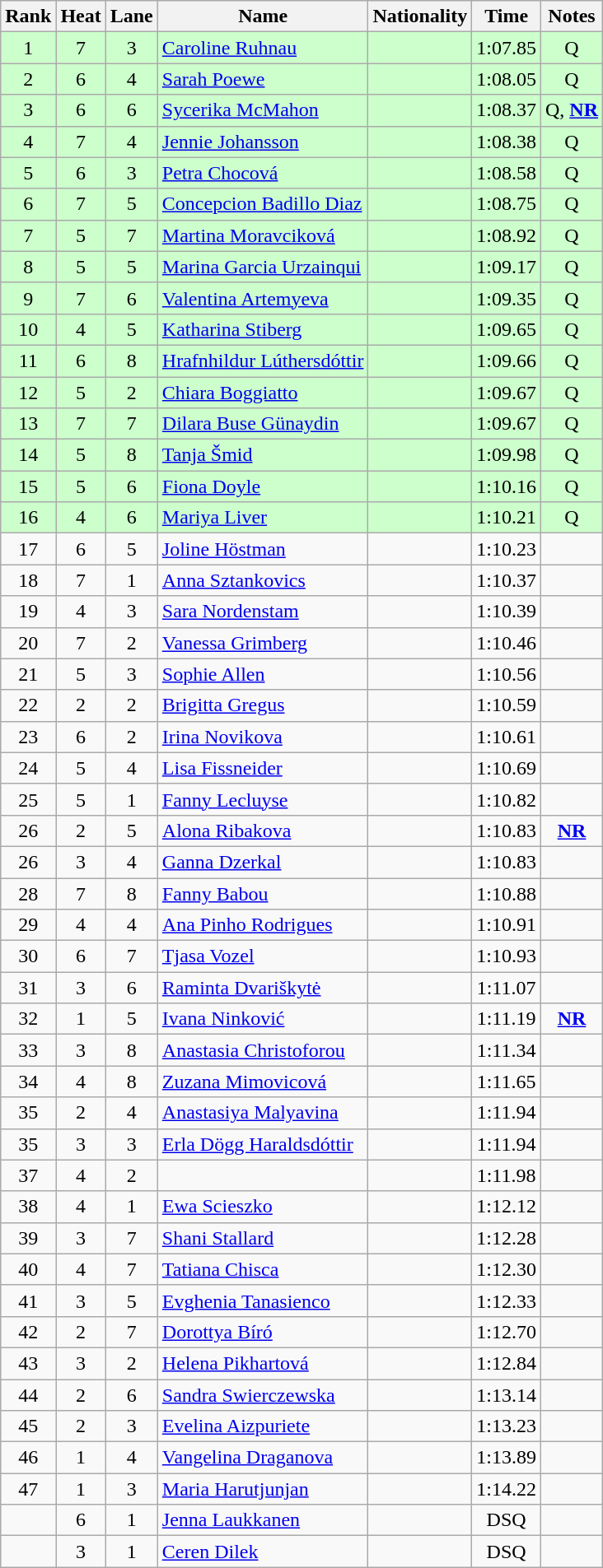<table class="wikitable sortable" style="text-align:center">
<tr>
<th>Rank</th>
<th>Heat</th>
<th>Lane</th>
<th>Name</th>
<th>Nationality</th>
<th>Time</th>
<th>Notes</th>
</tr>
<tr bgcolor=ccffcc>
<td>1</td>
<td>7</td>
<td>3</td>
<td align=left><a href='#'>Caroline Ruhnau</a></td>
<td align=left></td>
<td>1:07.85</td>
<td>Q</td>
</tr>
<tr bgcolor=ccffcc>
<td>2</td>
<td>6</td>
<td>4</td>
<td align=left><a href='#'>Sarah Poewe</a></td>
<td align=left></td>
<td>1:08.05</td>
<td>Q</td>
</tr>
<tr bgcolor=ccffcc>
<td>3</td>
<td>6</td>
<td>6</td>
<td align=left><a href='#'>Sycerika McMahon</a></td>
<td align=left></td>
<td>1:08.37</td>
<td>Q, <strong><a href='#'>NR</a></strong></td>
</tr>
<tr bgcolor=ccffcc>
<td>4</td>
<td>7</td>
<td>4</td>
<td align=left><a href='#'>Jennie Johansson</a></td>
<td align=left></td>
<td>1:08.38</td>
<td>Q</td>
</tr>
<tr bgcolor=ccffcc>
<td>5</td>
<td>6</td>
<td>3</td>
<td align=left><a href='#'>Petra Chocová</a></td>
<td align=left></td>
<td>1:08.58</td>
<td>Q</td>
</tr>
<tr bgcolor=ccffcc>
<td>6</td>
<td>7</td>
<td>5</td>
<td align=left><a href='#'>Concepcion Badillo Diaz</a></td>
<td align=left></td>
<td>1:08.75</td>
<td>Q</td>
</tr>
<tr bgcolor=ccffcc>
<td>7</td>
<td>5</td>
<td>7</td>
<td align=left><a href='#'>Martina Moravciková</a></td>
<td align=left></td>
<td>1:08.92</td>
<td>Q</td>
</tr>
<tr bgcolor=ccffcc>
<td>8</td>
<td>5</td>
<td>5</td>
<td align=left><a href='#'>Marina Garcia Urzainqui</a></td>
<td align=left></td>
<td>1:09.17</td>
<td>Q</td>
</tr>
<tr bgcolor=ccffcc>
<td>9</td>
<td>7</td>
<td>6</td>
<td align=left><a href='#'>Valentina Artemyeva</a></td>
<td align=left></td>
<td>1:09.35</td>
<td>Q</td>
</tr>
<tr bgcolor=ccffcc>
<td>10</td>
<td>4</td>
<td>5</td>
<td align=left><a href='#'>Katharina Stiberg</a></td>
<td align=left></td>
<td>1:09.65</td>
<td>Q</td>
</tr>
<tr bgcolor=ccffcc>
<td>11</td>
<td>6</td>
<td>8</td>
<td align=left><a href='#'>Hrafnhildur Lúthersdóttir</a></td>
<td align=left></td>
<td>1:09.66</td>
<td>Q</td>
</tr>
<tr bgcolor=ccffcc>
<td>12</td>
<td>5</td>
<td>2</td>
<td align=left><a href='#'>Chiara Boggiatto</a></td>
<td align=left></td>
<td>1:09.67</td>
<td>Q</td>
</tr>
<tr bgcolor=ccffcc>
<td>13</td>
<td>7</td>
<td>7</td>
<td align=left><a href='#'>Dilara Buse Günaydin</a></td>
<td align=left></td>
<td>1:09.67</td>
<td>Q</td>
</tr>
<tr bgcolor=ccffcc>
<td>14</td>
<td>5</td>
<td>8</td>
<td align=left><a href='#'>Tanja Šmid</a></td>
<td align=left></td>
<td>1:09.98</td>
<td>Q</td>
</tr>
<tr bgcolor=ccffcc>
<td>15</td>
<td>5</td>
<td>6</td>
<td align=left><a href='#'>Fiona Doyle</a></td>
<td align=left></td>
<td>1:10.16</td>
<td>Q</td>
</tr>
<tr bgcolor=ccffcc>
<td>16</td>
<td>4</td>
<td>6</td>
<td align=left><a href='#'>Mariya Liver</a></td>
<td align=left></td>
<td>1:10.21</td>
<td>Q</td>
</tr>
<tr>
<td>17</td>
<td>6</td>
<td>5</td>
<td align=left><a href='#'>Joline Höstman</a></td>
<td align=left></td>
<td>1:10.23</td>
<td></td>
</tr>
<tr>
<td>18</td>
<td>7</td>
<td>1</td>
<td align=left><a href='#'>Anna Sztankovics</a></td>
<td align=left></td>
<td>1:10.37</td>
<td></td>
</tr>
<tr>
<td>19</td>
<td>4</td>
<td>3</td>
<td align=left><a href='#'>Sara Nordenstam</a></td>
<td align=left></td>
<td>1:10.39</td>
<td></td>
</tr>
<tr>
<td>20</td>
<td>7</td>
<td>2</td>
<td align=left><a href='#'>Vanessa Grimberg</a></td>
<td align=left></td>
<td>1:10.46</td>
<td></td>
</tr>
<tr>
<td>21</td>
<td>5</td>
<td>3</td>
<td align=left><a href='#'>Sophie Allen</a></td>
<td align=left></td>
<td>1:10.56</td>
<td></td>
</tr>
<tr>
<td>22</td>
<td>2</td>
<td>2</td>
<td align=left><a href='#'>Brigitta Gregus</a></td>
<td align=left></td>
<td>1:10.59</td>
<td></td>
</tr>
<tr>
<td>23</td>
<td>6</td>
<td>2</td>
<td align=left><a href='#'>Irina Novikova</a></td>
<td align=left></td>
<td>1:10.61</td>
<td></td>
</tr>
<tr>
<td>24</td>
<td>5</td>
<td>4</td>
<td align=left><a href='#'>Lisa Fissneider</a></td>
<td align=left></td>
<td>1:10.69</td>
<td></td>
</tr>
<tr>
<td>25</td>
<td>5</td>
<td>1</td>
<td align=left><a href='#'>Fanny Lecluyse</a></td>
<td align=left></td>
<td>1:10.82</td>
<td></td>
</tr>
<tr>
<td>26</td>
<td>2</td>
<td>5</td>
<td align=left><a href='#'>Alona Ribakova</a></td>
<td align=left></td>
<td>1:10.83</td>
<td><strong><a href='#'>NR</a></strong></td>
</tr>
<tr>
<td>26</td>
<td>3</td>
<td>4</td>
<td align=left><a href='#'>Ganna Dzerkal</a></td>
<td align=left></td>
<td>1:10.83</td>
<td></td>
</tr>
<tr>
<td>28</td>
<td>7</td>
<td>8</td>
<td align=left><a href='#'>Fanny Babou</a></td>
<td align=left></td>
<td>1:10.88</td>
<td></td>
</tr>
<tr>
<td>29</td>
<td>4</td>
<td>4</td>
<td align=left><a href='#'>Ana Pinho Rodrigues</a></td>
<td align=left></td>
<td>1:10.91</td>
<td></td>
</tr>
<tr>
<td>30</td>
<td>6</td>
<td>7</td>
<td align=left><a href='#'>Tjasa Vozel</a></td>
<td align=left></td>
<td>1:10.93</td>
<td></td>
</tr>
<tr>
<td>31</td>
<td>3</td>
<td>6</td>
<td align=left><a href='#'>Raminta Dvariškytė</a></td>
<td align=left></td>
<td>1:11.07</td>
<td></td>
</tr>
<tr>
<td>32</td>
<td>1</td>
<td>5</td>
<td align=left><a href='#'>Ivana Ninković</a></td>
<td align=left></td>
<td>1:11.19</td>
<td><strong><a href='#'>NR</a></strong></td>
</tr>
<tr>
<td>33</td>
<td>3</td>
<td>8</td>
<td align=left><a href='#'>Anastasia Christoforou</a></td>
<td align=left></td>
<td>1:11.34</td>
<td></td>
</tr>
<tr>
<td>34</td>
<td>4</td>
<td>8</td>
<td align=left><a href='#'>Zuzana Mimovicová</a></td>
<td align=left></td>
<td>1:11.65</td>
<td></td>
</tr>
<tr>
<td>35</td>
<td>2</td>
<td>4</td>
<td align=left><a href='#'>Anastasiya Malyavina</a></td>
<td align=left></td>
<td>1:11.94</td>
<td></td>
</tr>
<tr>
<td>35</td>
<td>3</td>
<td>3</td>
<td align=left><a href='#'>Erla Dögg Haraldsdóttir</a></td>
<td align=left></td>
<td>1:11.94</td>
<td></td>
</tr>
<tr>
<td>37</td>
<td>4</td>
<td>2</td>
<td align=left></td>
<td align=left></td>
<td>1:11.98</td>
<td></td>
</tr>
<tr>
<td>38</td>
<td>4</td>
<td>1</td>
<td align=left><a href='#'>Ewa Scieszko</a></td>
<td align=left></td>
<td>1:12.12</td>
<td></td>
</tr>
<tr>
<td>39</td>
<td>3</td>
<td>7</td>
<td align=left><a href='#'>Shani Stallard</a></td>
<td align=left></td>
<td>1:12.28</td>
<td></td>
</tr>
<tr>
<td>40</td>
<td>4</td>
<td>7</td>
<td align=left><a href='#'>Tatiana Chisca</a></td>
<td align=left></td>
<td>1:12.30</td>
<td></td>
</tr>
<tr>
<td>41</td>
<td>3</td>
<td>5</td>
<td align=left><a href='#'>Evghenia Tanasienco</a></td>
<td align=left></td>
<td>1:12.33</td>
<td></td>
</tr>
<tr>
<td>42</td>
<td>2</td>
<td>7</td>
<td align=left><a href='#'>Dorottya Bíró</a></td>
<td align=left></td>
<td>1:12.70</td>
<td></td>
</tr>
<tr>
<td>43</td>
<td>3</td>
<td>2</td>
<td align=left><a href='#'>Helena Pikhartová</a></td>
<td align=left></td>
<td>1:12.84</td>
<td></td>
</tr>
<tr>
<td>44</td>
<td>2</td>
<td>6</td>
<td align=left><a href='#'>Sandra Swierczewska</a></td>
<td align=left></td>
<td>1:13.14</td>
<td></td>
</tr>
<tr>
<td>45</td>
<td>2</td>
<td>3</td>
<td align=left><a href='#'>Evelina Aizpuriete</a></td>
<td align=left></td>
<td>1:13.23</td>
<td></td>
</tr>
<tr>
<td>46</td>
<td>1</td>
<td>4</td>
<td align=left><a href='#'>Vangelina Draganova</a></td>
<td align=left></td>
<td>1:13.89</td>
<td></td>
</tr>
<tr>
<td>47</td>
<td>1</td>
<td>3</td>
<td align=left><a href='#'>Maria Harutjunjan</a></td>
<td align=left></td>
<td>1:14.22</td>
<td></td>
</tr>
<tr>
<td></td>
<td>6</td>
<td>1</td>
<td align=left><a href='#'>Jenna Laukkanen</a></td>
<td align=left></td>
<td>DSQ</td>
<td></td>
</tr>
<tr>
<td></td>
<td>3</td>
<td>1</td>
<td align=left><a href='#'>Ceren Dilek</a></td>
<td align=left></td>
<td>DSQ</td>
<td></td>
</tr>
</table>
